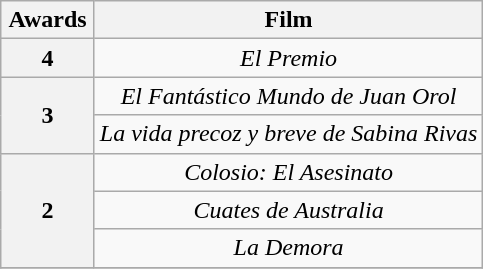<table class="wikitable plainrowheaders" style="text-align:center;">
<tr>
<th scope="col" width="55">Awards</th>
<th scope="col" align="center">Film</th>
</tr>
<tr>
<th scope=row rowspan=1 style="text-align:center">4</th>
<td><em>El Premio</em></td>
</tr>
<tr>
<th scope=row rowspan=2 style="text-align:center">3</th>
<td><em>El Fantástico Mundo de Juan Orol</em></td>
</tr>
<tr>
<td><em>La vida precoz y breve de Sabina Rivas</em></td>
</tr>
<tr>
<th scope=row rowspan=3 style="text-align:center">2</th>
<td><em>Colosio: El Asesinato</em></td>
</tr>
<tr>
<td><em>Cuates de Australia</em></td>
</tr>
<tr>
<td><em>La Demora</em></td>
</tr>
<tr>
</tr>
</table>
